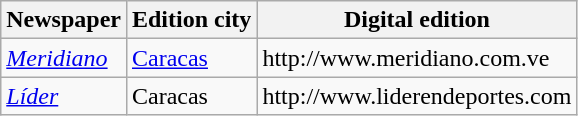<table class="wikitable sortable">
<tr align="center">
<th>Newspaper</th>
<th>Edition city</th>
<th>Digital edition</th>
</tr>
<tr>
<td><em><a href='#'>Meridiano</a></em></td>
<td><a href='#'>Caracas</a></td>
<td>http://www.meridiano.com.ve</td>
</tr>
<tr>
<td><em><a href='#'>Líder</a></em></td>
<td>Caracas</td>
<td>http://www.liderendeportes.com</td>
</tr>
</table>
